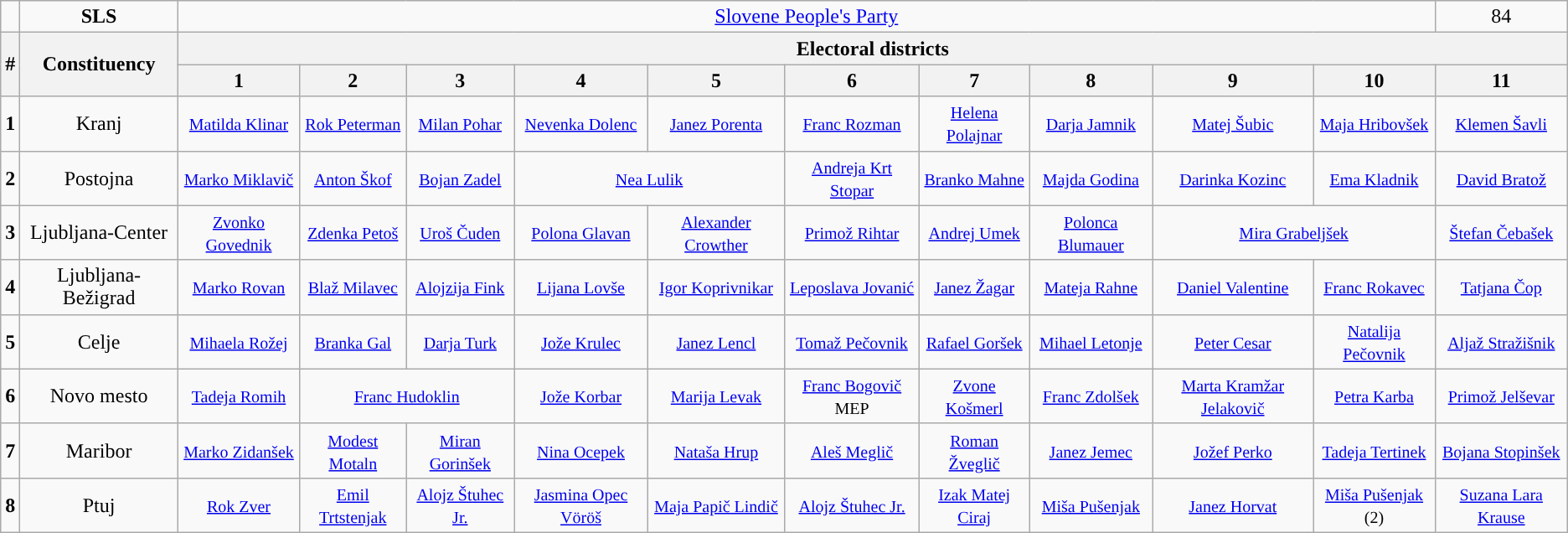<table class="wikitable" style="text-align: center;">
<tr>
<td style="background:"></td>
<td><strong>SLS</strong></td>
<td colspan="10"><a href='#'>Slovene People's Party</a><br></td>
<td>84<br></td>
</tr>
<tr>
<th rowspan="2">#</th>
<th rowspan="2">Constituency</th>
<th colspan="11">Electoral districts</th>
</tr>
<tr>
<th>1</th>
<th>2</th>
<th>3</th>
<th>4</th>
<th>5</th>
<th>6</th>
<th>7</th>
<th>8</th>
<th>9</th>
<th>10</th>
<th>11</th>
</tr>
<tr>
<td style="text-align:center;"><strong>1</strong></td>
<td>Kranj</td>
<td><a href='#'><small>Matilda Klinar</small></a></td>
<td><a href='#'><small>Rok Peterman</small></a></td>
<td><a href='#'><small>Milan Pohar</small></a></td>
<td><a href='#'><small>Nevenka Dolenc</small></a></td>
<td><a href='#'><small>Janez Porenta</small></a></td>
<td><a href='#'><small>Franc Rozman</small></a></td>
<td><a href='#'><small>Helena Polajnar</small></a></td>
<td><a href='#'><small>Darja Jamnik</small></a></td>
<td><a href='#'><small>Matej Šubic</small></a></td>
<td><a href='#'><small>Maja Hribovšek</small></a></td>
<td><a href='#'><small>Klemen Šavli</small></a></td>
</tr>
<tr>
<td style="text-align:center;"><strong>2</strong></td>
<td>Postojna</td>
<td><a href='#'><small>Marko Miklavič</small></a></td>
<td><a href='#'><small>Anton Škof</small></a></td>
<td><a href='#'><small>Bojan Zadel</small></a></td>
<td colspan="2"><a href='#'><small>Nea Lulik</small></a></td>
<td><a href='#'><small>Andreja Krt Stopar</small></a></td>
<td><a href='#'><small>Branko Mahne</small></a></td>
<td><a href='#'><small>Majda Godina</small></a></td>
<td><a href='#'><small>Darinka Kozinc</small></a></td>
<td><a href='#'><small>Ema Kladnik</small></a></td>
<td><a href='#'><small>David Bratož</small></a></td>
</tr>
<tr>
<td style="text-align:center;"><strong>3</strong></td>
<td>Ljubljana-Center</td>
<td><a href='#'><small>Zvonko Govednik</small></a></td>
<td><a href='#'><small>Zdenka Petoš</small></a></td>
<td><a href='#'><small>Uroš Čuden</small></a></td>
<td><a href='#'><small>Polona Glavan</small></a></td>
<td><a href='#'><small>Alexander Crowther</small></a></td>
<td><a href='#'><small>Primož Rihtar</small></a></td>
<td><a href='#'><small>Andrej Umek</small></a></td>
<td><a href='#'><small>Polonca Blumauer</small></a></td>
<td colspan="2"><a href='#'><small>Mira Grabeljšek</small></a></td>
<td><a href='#'><small>Štefan Čebašek</small></a></td>
</tr>
<tr>
<td style="text-align:center;"><strong>4</strong></td>
<td>Ljubljana-Bežigrad</td>
<td><a href='#'><small>Marko Rovan</small></a></td>
<td><a href='#'><small>Blaž Milavec</small></a></td>
<td><a href='#'><small>Alojzija Fink</small></a></td>
<td><a href='#'><small>Lijana Lovše</small></a></td>
<td><a href='#'><small>Igor Koprivnikar</small></a></td>
<td><a href='#'><small>Leposlava Jovanić</small></a></td>
<td><a href='#'><small>Janez Žagar</small></a></td>
<td><a href='#'><small>Mateja Rahne</small></a></td>
<td><a href='#'><small>Daniel Valentine</small></a></td>
<td><a href='#'><small>Franc Rokavec</small></a></td>
<td><a href='#'><small>Tatjana Čop</small></a></td>
</tr>
<tr>
<td style="text-align:center;"><strong>5</strong></td>
<td>Celje</td>
<td><a href='#'><small>Mihaela Rožej</small></a></td>
<td><a href='#'><small>Branka Gal</small></a></td>
<td><a href='#'><small>Darja Turk</small></a></td>
<td><a href='#'><small>Jože Krulec</small></a></td>
<td><a href='#'><small>Janez Lencl</small></a></td>
<td><a href='#'><small>Tomaž Pečovnik</small></a></td>
<td><a href='#'><small>Rafael Goršek</small></a></td>
<td><a href='#'><small>Mihael Letonje</small></a></td>
<td><a href='#'><small>Peter Cesar</small></a></td>
<td><a href='#'><small>Natalija Pečovnik</small></a></td>
<td><a href='#'><small>Aljaž Stražišnik</small></a></td>
</tr>
<tr>
<td style="text-align:center;"><strong>6</strong></td>
<td>Novo mesto</td>
<td><a href='#'><small>Tadeja Romih</small></a></td>
<td colspan="2"><a href='#'><small>Franc Hudoklin</small></a></td>
<td><a href='#'><small>Jože Korbar</small></a></td>
<td><a href='#'><small>Marija Levak</small></a></td>
<td><small><a href='#'>Franc Bogovič</a> MEP</small></td>
<td><a href='#'><small>Zvone Košmerl</small></a></td>
<td><a href='#'><small>Franc Zdolšek</small></a></td>
<td><a href='#'><small>Marta Kramžar Jelakovič</small></a></td>
<td><a href='#'><small>Petra Karba</small></a></td>
<td><a href='#'><small>Primož Jelševar</small></a></td>
</tr>
<tr>
<td style="text-align:center;"><strong>7</strong></td>
<td>Maribor</td>
<td><a href='#'><small>Marko Zidanšek</small></a></td>
<td><a href='#'><small>Modest Motaln</small></a></td>
<td><a href='#'><small>Miran Gorinšek</small></a></td>
<td><a href='#'><small>Nina Ocepek</small></a></td>
<td><a href='#'><small>Nataša Hrup</small></a></td>
<td><a href='#'><small>Aleš Meglič</small></a></td>
<td><a href='#'><small>Roman Žveglič</small></a></td>
<td><a href='#'><small>Janez Jemec</small></a></td>
<td><a href='#'><small>Jožef Perko</small></a></td>
<td><a href='#'><small>Tadeja Tertinek</small></a></td>
<td><a href='#'><small>Bojana Stopinšek</small></a></td>
</tr>
<tr>
<td style="text-align:center;"><strong>8</strong></td>
<td>Ptuj</td>
<td><a href='#'><small>Rok Zver</small></a></td>
<td><a href='#'><small>Emil Trtstenjak</small></a></td>
<td><a href='#'><small>Alojz Štuhec Jr.</small></a></td>
<td><a href='#'><small>Jasmina Opec Vöröš</small></a></td>
<td><a href='#'><small>Maja Papič Lindič</small></a></td>
<td><a href='#'><small>Alojz Štuhec Jr.</small></a></td>
<td><a href='#'><small>Izak Matej Ciraj</small></a></td>
<td><a href='#'><small>Miša Pušenjak</small></a></td>
<td><a href='#'><small>Janez Horvat</small></a></td>
<td><small><a href='#'>Miša Pušenjak</a> (2)</small></td>
<td><a href='#'><small>Suzana Lara Krause</small></a></td>
</tr>
</table>
